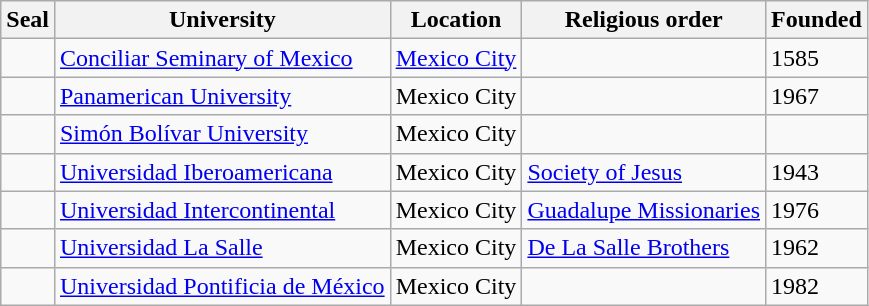<table class="wikitable">
<tr>
<th>Seal</th>
<th>University</th>
<th>Location</th>
<th>Religious order</th>
<th>Founded</th>
</tr>
<tr>
<td></td>
<td><a href='#'>Conciliar Seminary of Mexico</a></td>
<td><a href='#'>Mexico City</a></td>
<td></td>
<td>1585</td>
</tr>
<tr>
<td></td>
<td><a href='#'>Panamerican University</a></td>
<td>Mexico City</td>
<td></td>
<td>1967</td>
</tr>
<tr>
<td></td>
<td><a href='#'>Simón Bolívar University</a></td>
<td>Mexico City</td>
<td></td>
<td></td>
</tr>
<tr>
<td></td>
<td><a href='#'>Universidad Iberoamericana</a></td>
<td>Mexico City</td>
<td><a href='#'>Society of Jesus</a></td>
<td>1943</td>
</tr>
<tr>
<td></td>
<td><a href='#'>Universidad Intercontinental</a></td>
<td>Mexico City</td>
<td><a href='#'>Guadalupe Missionaries</a></td>
<td>1976</td>
</tr>
<tr>
<td></td>
<td><a href='#'>Universidad La Salle</a></td>
<td>Mexico City</td>
<td><a href='#'>De La Salle Brothers</a></td>
<td>1962</td>
</tr>
<tr>
<td></td>
<td><a href='#'>Universidad Pontificia de México</a></td>
<td>Mexico City</td>
<td></td>
<td>1982</td>
</tr>
</table>
